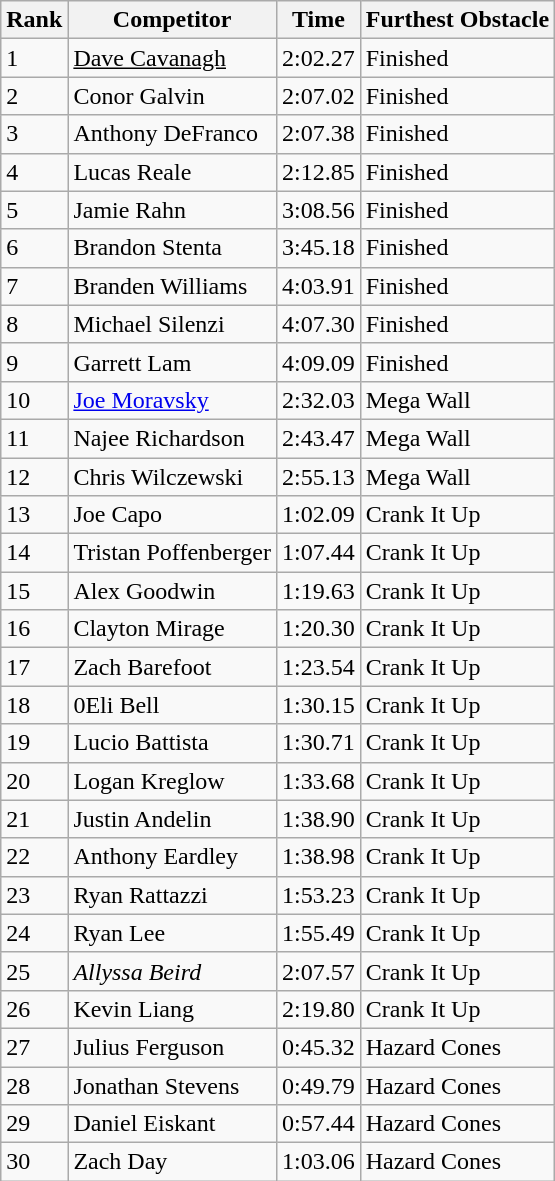<table class="wikitable sortable mw-collapsible">
<tr>
<th>Rank</th>
<th>Competitor</th>
<th>Time</th>
<th>Furthest Obstacle</th>
</tr>
<tr>
<td>1</td>
<td><u>Dave Cavanagh</u></td>
<td>2:02.27</td>
<td>Finished</td>
</tr>
<tr>
<td>2</td>
<td>Conor Galvin</td>
<td>2:07.02</td>
<td>Finished</td>
</tr>
<tr>
<td>3</td>
<td>Anthony DeFranco</td>
<td>2:07.38</td>
<td>Finished</td>
</tr>
<tr>
<td>4</td>
<td>Lucas Reale</td>
<td>2:12.85</td>
<td>Finished</td>
</tr>
<tr>
<td>5</td>
<td>Jamie Rahn</td>
<td>3:08.56</td>
<td>Finished</td>
</tr>
<tr>
<td>6</td>
<td>Brandon Stenta</td>
<td>3:45.18</td>
<td>Finished</td>
</tr>
<tr>
<td>7</td>
<td>Branden Williams</td>
<td>4:03.91</td>
<td>Finished</td>
</tr>
<tr>
<td>8</td>
<td>Michael Silenzi</td>
<td>4:07.30</td>
<td>Finished</td>
</tr>
<tr>
<td>9</td>
<td>Garrett Lam</td>
<td>4:09.09</td>
<td>Finished</td>
</tr>
<tr>
<td>10</td>
<td><a href='#'>Joe Moravsky</a></td>
<td>2:32.03</td>
<td>Mega Wall</td>
</tr>
<tr>
<td>11</td>
<td>Najee Richardson</td>
<td>2:43.47</td>
<td>Mega Wall</td>
</tr>
<tr>
<td>12</td>
<td>Chris Wilczewski</td>
<td>2:55.13</td>
<td>Mega Wall</td>
</tr>
<tr>
<td>13</td>
<td>Joe Capo</td>
<td>1:02.09</td>
<td>Crank It Up</td>
</tr>
<tr>
<td>14</td>
<td>Tristan Poffenberger</td>
<td>1:07.44</td>
<td>Crank It Up</td>
</tr>
<tr>
<td>15</td>
<td>Alex Goodwin</td>
<td>1:19.63</td>
<td>Crank It Up</td>
</tr>
<tr>
<td>16</td>
<td>Clayton Mirage</td>
<td>1:20.30</td>
<td>Crank It Up</td>
</tr>
<tr>
<td>17</td>
<td>Zach Barefoot</td>
<td>1:23.54</td>
<td>Crank It Up</td>
</tr>
<tr>
<td>18</td>
<td>0Eli Bell</td>
<td>1:30.15</td>
<td>Crank It Up</td>
</tr>
<tr>
<td>19</td>
<td>Lucio Battista</td>
<td>1:30.71</td>
<td>Crank It Up</td>
</tr>
<tr>
<td>20</td>
<td>Logan Kreglow</td>
<td>1:33.68</td>
<td>Crank It Up</td>
</tr>
<tr>
<td>21</td>
<td>Justin Andelin</td>
<td>1:38.90</td>
<td>Crank It Up</td>
</tr>
<tr>
<td>22</td>
<td>Anthony Eardley</td>
<td>1:38.98</td>
<td>Crank It Up</td>
</tr>
<tr>
<td>23</td>
<td>Ryan Rattazzi</td>
<td>1:53.23</td>
<td>Crank It Up</td>
</tr>
<tr>
<td>24</td>
<td>Ryan Lee</td>
<td>1:55.49</td>
<td>Crank It Up</td>
</tr>
<tr>
<td>25</td>
<td><em>Allyssa Beird</em></td>
<td>2:07.57</td>
<td>Crank It Up</td>
</tr>
<tr>
<td>26</td>
<td>Kevin Liang</td>
<td>2:19.80</td>
<td>Crank It Up</td>
</tr>
<tr>
<td>27</td>
<td>Julius Ferguson</td>
<td>0:45.32</td>
<td>Hazard Cones</td>
</tr>
<tr>
<td>28</td>
<td>Jonathan Stevens</td>
<td>0:49.79</td>
<td>Hazard Cones</td>
</tr>
<tr>
<td>29</td>
<td>Daniel Eiskant</td>
<td>0:57.44</td>
<td>Hazard Cones</td>
</tr>
<tr>
<td>30</td>
<td>Zach Day</td>
<td>1:03.06</td>
<td>Hazard Cones</td>
</tr>
</table>
